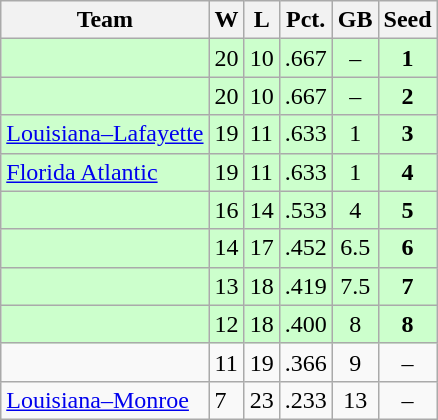<table class=wikitable>
<tr>
<th>Team</th>
<th>W</th>
<th>L</th>
<th>Pct.</th>
<th>GB</th>
<th>Seed</th>
</tr>
<tr bgcolor="#ccffcc">
<td></td>
<td>20</td>
<td>10</td>
<td>.667</td>
<td style="text-align:center;">–</td>
<td style="text-align:center;"><strong>1</strong></td>
</tr>
<tr bgcolor="#ccffcc">
<td></td>
<td>20</td>
<td>10</td>
<td>.667</td>
<td style="text-align:center;">–</td>
<td style="text-align:center;"><strong>2</strong></td>
</tr>
<tr bgcolor="#ccffcc">
<td><a href='#'>Louisiana–Lafayette</a></td>
<td>19</td>
<td>11</td>
<td>.633</td>
<td style="text-align:center;">1</td>
<td style="text-align:center;"><strong>3</strong></td>
</tr>
<tr bgcolor="#ccffcc">
<td><a href='#'>Florida Atlantic</a></td>
<td>19</td>
<td>11</td>
<td>.633</td>
<td style="text-align:center;">1</td>
<td style="text-align:center;"><strong>4</strong></td>
</tr>
<tr bgcolor="#ccffcc">
<td></td>
<td>16</td>
<td>14</td>
<td>.533</td>
<td style="text-align:center;">4</td>
<td style="text-align:center;"><strong>5</strong></td>
</tr>
<tr bgcolor="#ccffcc">
<td></td>
<td>14</td>
<td>17</td>
<td>.452</td>
<td style="text-align:center;">6.5</td>
<td style="text-align:center;"><strong>6</strong></td>
</tr>
<tr bgcolor="#ccffcc">
<td></td>
<td>13</td>
<td>18</td>
<td>.419</td>
<td style="text-align:center;">7.5</td>
<td style="text-align:center;"><strong>7</strong></td>
</tr>
<tr bgcolor="#ccffcc">
<td></td>
<td>12</td>
<td>18</td>
<td>.400</td>
<td style="text-align:center;">8</td>
<td style="text-align:center;"><strong>8</strong></td>
</tr>
<tr>
<td></td>
<td>11</td>
<td>19</td>
<td>.366</td>
<td style="text-align:center;">9</td>
<td style="text-align:center;">–</td>
</tr>
<tr>
<td><a href='#'>Louisiana–Monroe</a></td>
<td>7</td>
<td>23</td>
<td>.233</td>
<td style="text-align:center;">13</td>
<td style="text-align:center;">–</td>
</tr>
</table>
